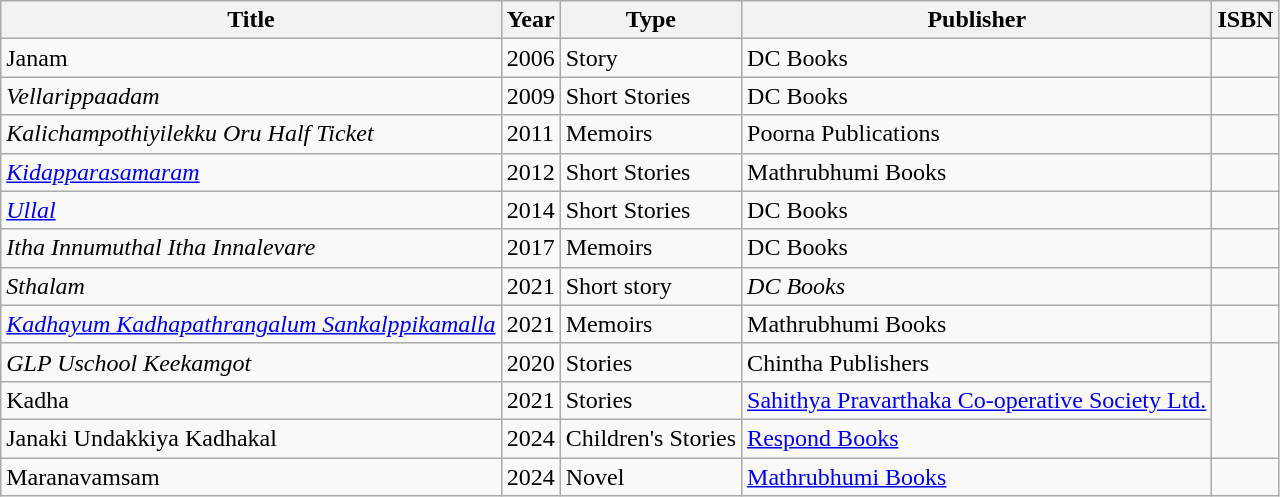<table class="wikitable sortable">
<tr>
<th>Title</th>
<th>Year</th>
<th>Type</th>
<th>Publisher</th>
<th>ISBN</th>
</tr>
<tr>
<td>Janam </td>
<td>2006</td>
<td>Story</td>
<td>DC Books</td>
<td><em></em></td>
</tr>
<tr>
<td><em>Vellarippaadam </em></td>
<td>2009</td>
<td>Short Stories</td>
<td>DC Books</td>
<td></td>
</tr>
<tr>
<td><em>Kalichampothiyilekku Oru Half Ticket </em></td>
<td>2011</td>
<td>Memoirs</td>
<td>Poorna Publications</td>
</tr>
<tr>
<td><em><a href='#'>Kidapparasamaram </a></em></td>
<td>2012</td>
<td>Short Stories</td>
<td>Mathrubhumi Books</td>
<td></td>
</tr>
<tr>
<td><em><a href='#'>Ullal </a></em></td>
<td>2014</td>
<td>Short Stories</td>
<td>DC Books</td>
<td></td>
</tr>
<tr>
<td><em>Itha Innumuthal Itha Innalevare </em></td>
<td>2017</td>
<td>Memoirs</td>
<td>DC Books</td>
<td></td>
</tr>
<tr>
<td><em>Sthalam </em></td>
<td>2021</td>
<td>Short story</td>
<td><em>DC Books</em></td>
<td></td>
</tr>
<tr>
<td><em><a href='#'>Kadhayum Kadhapathrangalum Sankalppikamalla </a></em></td>
<td>2021</td>
<td>Memoirs</td>
<td>Mathrubhumi Books</td>
<td></td>
</tr>
<tr>
<td><em>GLP Uschool Keekamgot </em></td>
<td>2020</td>
<td>Stories</td>
<td>Chintha Publishers</td>
</tr>
<tr>
<td>Kadha </td>
<td>2021</td>
<td>Stories</td>
<td><a href='#'>Sahithya Pravarthaka Co-operative Society Ltd.</a></td>
</tr>
<tr>
<td>Janaki Undakkiya Kadhakal </td>
<td>2024</td>
<td>Children's Stories</td>
<td><a href='#'>Respond Books</a></td>
</tr>
<tr>
<td>Maranavamsam </td>
<td>2024</td>
<td>Novel</td>
<td><a href='#'>Mathrubhumi Books</a></td>
<td></td>
</tr>
</table>
